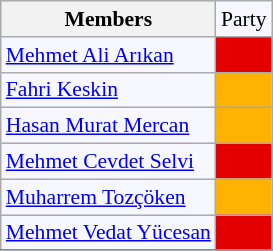<table class=wikitable style="border:1px solid #8888aa; background-color:#f7f8ff; padding:0px; font-size:90%;">
<tr>
<th>Members</th>
<td>Party</td>
</tr>
<tr>
<td><a href='#'>Mehmet Ali Arıkan</a></td>
<td style="background: #e30000"></td>
</tr>
<tr>
<td><a href='#'>Fahri Keskin</a></td>
<td style="background: #ffb300"></td>
</tr>
<tr>
<td><a href='#'>Hasan Murat Mercan</a></td>
<td style="background: #ffb300"></td>
</tr>
<tr>
<td><a href='#'>Mehmet Cevdet Selvi</a></td>
<td style="background: #e30000"></td>
</tr>
<tr>
<td><a href='#'>Muharrem Tozçöken</a></td>
<td style="background: #ffb300"></td>
</tr>
<tr>
<td><a href='#'>Mehmet Vedat Yücesan</a></td>
<td style="background: #e30000"></td>
</tr>
<tr>
</tr>
</table>
